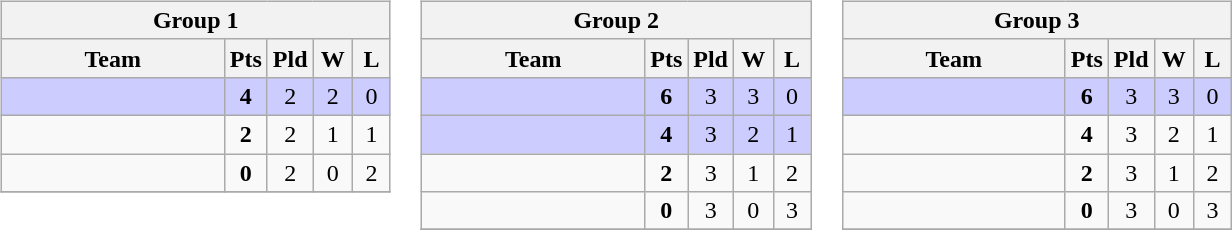<table width=843>
<tr valign="top">
<td><br><table class="wikitable" style="text-align:center; width:263">
<tr>
<th colspan="5">Group 1</th>
</tr>
<tr>
<th width=175>Team</th>
<th width=20  abbr="Points">Pts</th>
<th width=20  abbr="Played">Pld</th>
<th width=20  abbr="Won">W</th>
<th width=20  abbr="Lost">L</th>
</tr>
<tr bgcolor=CCCCFF>
<td style="text-align:left;"><strong></strong></td>
<td><strong>4</strong></td>
<td>2</td>
<td>2</td>
<td>0</td>
</tr>
<tr>
<td style="text-align:left;"></td>
<td><strong>2</strong></td>
<td>2</td>
<td>1</td>
<td>1</td>
</tr>
<tr>
<td style="text-align:left;"></td>
<td><strong>0</strong></td>
<td>2</td>
<td>0</td>
<td>2</td>
</tr>
<tr>
</tr>
</table>
</td>
<td><br><table class="wikitable" style="text-align:center; width:263">
<tr>
<th colspan="5">Group 2</th>
</tr>
<tr>
<th width=175>Team</th>
<th width=20  abbr="Points">Pts</th>
<th width=20  abbr="Played">Pld</th>
<th width=20  abbr="Won">W</th>
<th width=20  abbr="Lost">L</th>
</tr>
<tr bgcolor=CCCCFF>
<td style="text-align:left;"><strong></strong></td>
<td><strong>6</strong></td>
<td>3</td>
<td>3</td>
<td>0</td>
</tr>
<tr bgcolor=CCCCFF>
<td style="text-align:left;"><strong></strong></td>
<td><strong>4</strong></td>
<td>3</td>
<td>2</td>
<td>1</td>
</tr>
<tr>
<td style="text-align:left;"></td>
<td><strong>2</strong></td>
<td>3</td>
<td>1</td>
<td>2</td>
</tr>
<tr>
<td style="text-align:left;"></td>
<td><strong>0</strong></td>
<td>3</td>
<td>0</td>
<td>3</td>
</tr>
<tr>
</tr>
</table>
</td>
<td><br><table class="wikitable" style="text-align:center; width:263">
<tr>
<th colspan="5">Group 3</th>
</tr>
<tr>
<th width=175>Team</th>
<th width=20  abbr="Points">Pts</th>
<th width=20  abbr="Played">Pld</th>
<th width=20  abbr="Won">W</th>
<th width=20  abbr="Lost">L</th>
</tr>
<tr bgcolor=CCCCFF>
<td style="text-align:left;"><strong></strong></td>
<td><strong>6</strong></td>
<td>3</td>
<td>3</td>
<td>0</td>
</tr>
<tr>
<td style="text-align:left;"></td>
<td><strong>4</strong></td>
<td>3</td>
<td>2</td>
<td>1</td>
</tr>
<tr>
<td style="text-align:left;"></td>
<td><strong>2</strong></td>
<td>3</td>
<td>1</td>
<td>2</td>
</tr>
<tr>
<td style="text-align:left;"></td>
<td><strong>0</strong></td>
<td>3</td>
<td>0</td>
<td>3</td>
</tr>
<tr>
</tr>
</table>
</td>
</tr>
</table>
